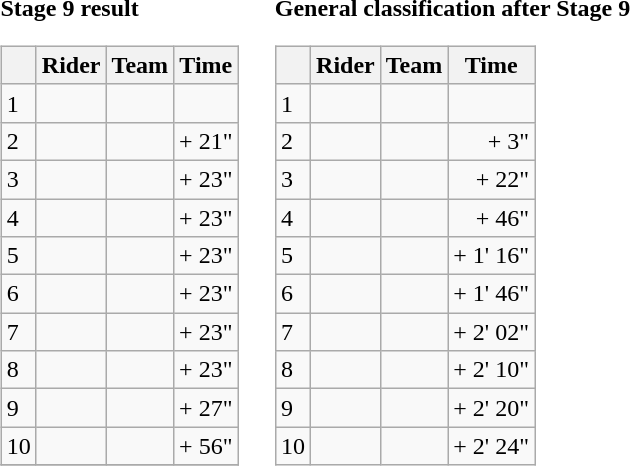<table>
<tr>
<td><strong>Stage 9 result</strong><br><table class="wikitable">
<tr>
<th></th>
<th>Rider</th>
<th>Team</th>
<th>Time</th>
</tr>
<tr>
<td>1</td>
<td></td>
<td></td>
<td align="right"></td>
</tr>
<tr>
<td>2</td>
<td></td>
<td></td>
<td align="right">+ 21"</td>
</tr>
<tr>
<td>3</td>
<td></td>
<td></td>
<td align="right">+ 23"</td>
</tr>
<tr>
<td>4</td>
<td></td>
<td></td>
<td align="right">+ 23"</td>
</tr>
<tr>
<td>5</td>
<td></td>
<td></td>
<td align="right">+ 23"</td>
</tr>
<tr>
<td>6</td>
<td></td>
<td></td>
<td align="right">+ 23"</td>
</tr>
<tr>
<td>7</td>
<td></td>
<td></td>
<td align="right">+ 23"</td>
</tr>
<tr>
<td>8</td>
<td></td>
<td></td>
<td align="right">+ 23"</td>
</tr>
<tr>
<td>9</td>
<td></td>
<td></td>
<td align="right">+ 27"</td>
</tr>
<tr>
<td>10</td>
<td> </td>
<td></td>
<td align="right">+ 56"</td>
</tr>
<tr>
</tr>
</table>
</td>
<td></td>
<td><strong>General classification after Stage 9</strong><br><table class="wikitable">
<tr>
<th></th>
<th>Rider</th>
<th>Team</th>
<th>Time</th>
</tr>
<tr>
<td>1</td>
<td> </td>
<td></td>
<td align="right"></td>
</tr>
<tr>
<td>2</td>
<td> </td>
<td></td>
<td align="right">+ 3"</td>
</tr>
<tr>
<td>3</td>
<td></td>
<td></td>
<td align="right">+ 22"</td>
</tr>
<tr>
<td>4</td>
<td></td>
<td></td>
<td align="right">+ 46"</td>
</tr>
<tr>
<td>5</td>
<td></td>
<td></td>
<td align="right">+ 1' 16"</td>
</tr>
<tr>
<td>6</td>
<td></td>
<td></td>
<td align="right">+ 1' 46"</td>
</tr>
<tr>
<td>7</td>
<td></td>
<td></td>
<td align="right">+ 2' 02"</td>
</tr>
<tr>
<td>8</td>
<td></td>
<td></td>
<td align="right">+ 2' 10"</td>
</tr>
<tr>
<td>9</td>
<td></td>
<td></td>
<td align="right">+ 2' 20"</td>
</tr>
<tr>
<td>10</td>
<td></td>
<td></td>
<td align="right">+ 2' 24"</td>
</tr>
</table>
</td>
</tr>
</table>
